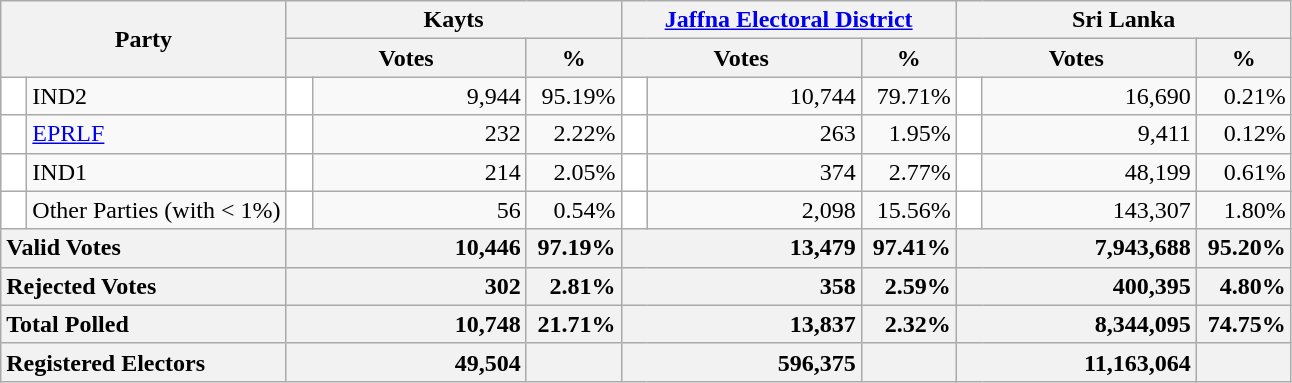<table class="wikitable">
<tr>
<th colspan="2" width="144px"rowspan="2">Party</th>
<th colspan="3" width="216px">Kayts</th>
<th colspan="3" width="216px"><a href='#'>Jaffna Electoral District</a></th>
<th colspan="3" width="216px">Sri Lanka</th>
</tr>
<tr>
<th colspan="2" width="144px">Votes</th>
<th>%</th>
<th colspan="2" width="144px">Votes</th>
<th>%</th>
<th colspan="2" width="144px">Votes</th>
<th>%</th>
</tr>
<tr>
<td style="background-color:white;" width="10px"></td>
<td style="text-align:left;">IND2</td>
<td style="background-color:white;" width="10px"></td>
<td style="text-align:right;">9,944</td>
<td style="text-align:right;">95.19%</td>
<td style="background-color:white;" width="10px"></td>
<td style="text-align:right;">10,744</td>
<td style="text-align:right;">79.71%</td>
<td style="background-color:white;" width="10px"></td>
<td style="text-align:right;">16,690</td>
<td style="text-align:right;">0.21%</td>
</tr>
<tr>
<td style="background-color:white;" width="10px"></td>
<td style="text-align:left;"><a href='#'>EPRLF</a></td>
<td style="background-color:white;" width="10px"></td>
<td style="text-align:right;">232</td>
<td style="text-align:right;">2.22%</td>
<td style="background-color:white;" width="10px"></td>
<td style="text-align:right;">263</td>
<td style="text-align:right;">1.95%</td>
<td style="background-color:white;" width="10px"></td>
<td style="text-align:right;">9,411</td>
<td style="text-align:right;">0.12%</td>
</tr>
<tr>
<td style="background-color:white;" width="10px"></td>
<td style="text-align:left;">IND1</td>
<td style="background-color:white;" width="10px"></td>
<td style="text-align:right;">214</td>
<td style="text-align:right;">2.05%</td>
<td style="background-color:white;" width="10px"></td>
<td style="text-align:right;">374</td>
<td style="text-align:right;">2.77%</td>
<td style="background-color:white;" width="10px"></td>
<td style="text-align:right;">48,199</td>
<td style="text-align:right;">0.61%</td>
</tr>
<tr>
<td style="background-color:white;" width="10px"></td>
<td style="text-align:left;">Other Parties (with < 1%)</td>
<td style="background-color:white;" width="10px"></td>
<td style="text-align:right;">56</td>
<td style="text-align:right;">0.54%</td>
<td style="background-color:white;" width="10px"></td>
<td style="text-align:right;">2,098</td>
<td style="text-align:right;">15.56%</td>
<td style="background-color:white;" width="10px"></td>
<td style="text-align:right;">143,307</td>
<td style="text-align:right;">1.80%</td>
</tr>
<tr>
<th colspan="2" width="144px"style="text-align:left;">Valid Votes</th>
<th style="text-align:right;"colspan="2" width="144px">10,446</th>
<th style="text-align:right;">97.19%</th>
<th style="text-align:right;"colspan="2" width="144px">13,479</th>
<th style="text-align:right;">97.41%</th>
<th style="text-align:right;"colspan="2" width="144px">7,943,688</th>
<th style="text-align:right;">95.20%</th>
</tr>
<tr>
<th colspan="2" width="144px"style="text-align:left;">Rejected Votes</th>
<th style="text-align:right;"colspan="2" width="144px">302</th>
<th style="text-align:right;">2.81%</th>
<th style="text-align:right;"colspan="2" width="144px">358</th>
<th style="text-align:right;">2.59%</th>
<th style="text-align:right;"colspan="2" width="144px">400,395</th>
<th style="text-align:right;">4.80%</th>
</tr>
<tr>
<th colspan="2" width="144px"style="text-align:left;">Total Polled</th>
<th style="text-align:right;"colspan="2" width="144px">10,748</th>
<th style="text-align:right;">21.71%</th>
<th style="text-align:right;"colspan="2" width="144px">13,837</th>
<th style="text-align:right;">2.32%</th>
<th style="text-align:right;"colspan="2" width="144px">8,344,095</th>
<th style="text-align:right;">74.75%</th>
</tr>
<tr>
<th colspan="2" width="144px"style="text-align:left;">Registered Electors</th>
<th style="text-align:right;"colspan="2" width="144px">49,504</th>
<th></th>
<th style="text-align:right;"colspan="2" width="144px">596,375</th>
<th></th>
<th style="text-align:right;"colspan="2" width="144px">11,163,064</th>
<th></th>
</tr>
</table>
